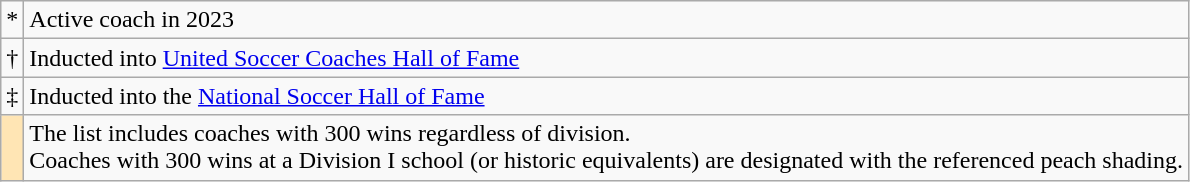<table class="wikitable">
<tr>
<td>*</td>
<td>Active coach in 2023</td>
</tr>
<tr>
<td>†</td>
<td>Inducted into <a href='#'>United Soccer Coaches Hall of Fame</a></td>
</tr>
<tr>
<td>‡</td>
<td>Inducted into the <a href='#'>National Soccer Hall of Fame</a></td>
</tr>
<tr>
<td bgcolor=#FFE5B4></td>
<td>The list includes coaches with 300 wins regardless of division.<br> Coaches with 300 wins at a Division I school (or historic equivalents) are designated with the referenced peach shading.</td>
</tr>
</table>
